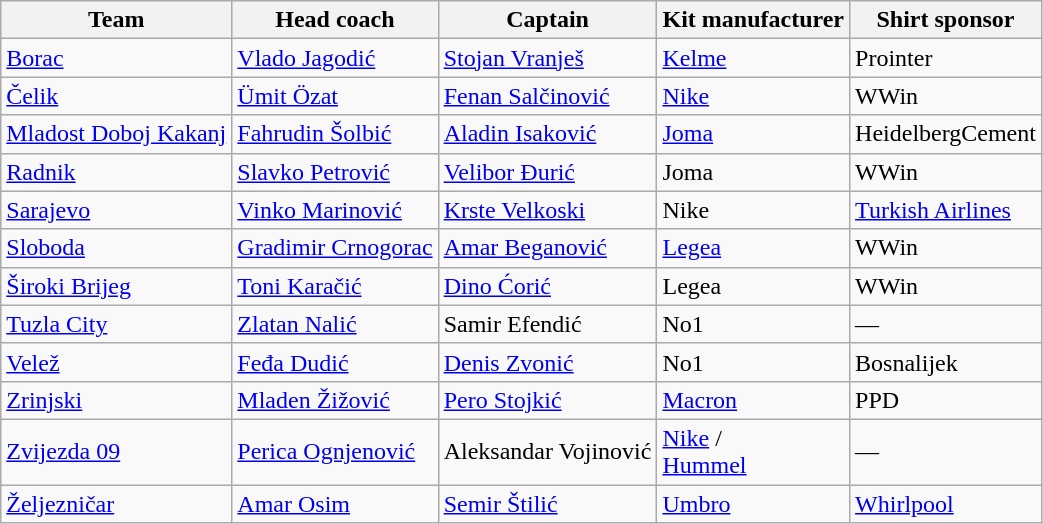<table class="wikitable sortable" style="text-align:left; margin-top:0.2em">
<tr>
<th>Team</th>
<th>Head coach</th>
<th>Captain</th>
<th>Kit manufacturer</th>
<th>Shirt sponsor</th>
</tr>
<tr>
<td><a href='#'>Borac</a></td>
<td> <a href='#'>Vlado Jagodić</a></td>
<td> <a href='#'>Stojan Vranješ</a></td>
<td><a href='#'>Kelme</a></td>
<td>Prointer</td>
</tr>
<tr>
<td><a href='#'>Čelik</a></td>
<td> <a href='#'>Ümit Özat</a></td>
<td> <a href='#'>Fenan Salčinović</a></td>
<td><a href='#'>Nike</a></td>
<td>WWin</td>
</tr>
<tr>
<td><a href='#'>Mladost Doboj Kakanj</a></td>
<td> <a href='#'>Fahrudin Šolbić</a></td>
<td> <a href='#'>Aladin Isaković</a></td>
<td><a href='#'>Joma</a></td>
<td>HeidelbergCement</td>
</tr>
<tr>
<td><a href='#'>Radnik</a></td>
<td> <a href='#'>Slavko Petrović</a></td>
<td> <a href='#'>Velibor Đurić</a></td>
<td>Joma</td>
<td>WWin</td>
</tr>
<tr>
<td><a href='#'>Sarajevo</a></td>
<td> <a href='#'>Vinko Marinović</a></td>
<td> <a href='#'>Krste Velkoski</a></td>
<td>Nike</td>
<td><a href='#'>Turkish Airlines</a></td>
</tr>
<tr>
<td><a href='#'>Sloboda</a></td>
<td> <a href='#'>Gradimir Crnogorac</a></td>
<td> <a href='#'>Amar Beganović</a></td>
<td><a href='#'>Legea</a></td>
<td>WWin</td>
</tr>
<tr>
<td><a href='#'>Široki Brijeg</a></td>
<td> <a href='#'>Toni Karačić</a></td>
<td> <a href='#'>Dino Ćorić</a></td>
<td>Legea</td>
<td>WWin</td>
</tr>
<tr>
<td><a href='#'>Tuzla City</a></td>
<td> <a href='#'>Zlatan Nalić</a></td>
<td> Samir Efendić</td>
<td>No1</td>
<td>—</td>
</tr>
<tr>
<td><a href='#'>Velež</a></td>
<td> <a href='#'>Feđa Dudić</a></td>
<td> <a href='#'>Denis Zvonić</a></td>
<td>No1</td>
<td>Bosnalijek</td>
</tr>
<tr>
<td><a href='#'>Zrinjski</a></td>
<td> <a href='#'>Mladen Žižović</a></td>
<td> <a href='#'>Pero Stojkić</a></td>
<td><a href='#'>Macron</a></td>
<td>PPD</td>
</tr>
<tr>
<td><a href='#'>Zvijezda 09</a></td>
<td> <a href='#'>Perica Ognjenović</a></td>
<td> Aleksandar Vojinović</td>
<td><a href='#'>Nike</a> /<br><a href='#'>Hummel</a></td>
<td>—</td>
</tr>
<tr>
<td><a href='#'>Željezničar</a></td>
<td> <a href='#'>Amar Osim</a></td>
<td> <a href='#'>Semir Štilić</a></td>
<td><a href='#'>Umbro</a></td>
<td><a href='#'>Whirlpool</a></td>
</tr>
</table>
